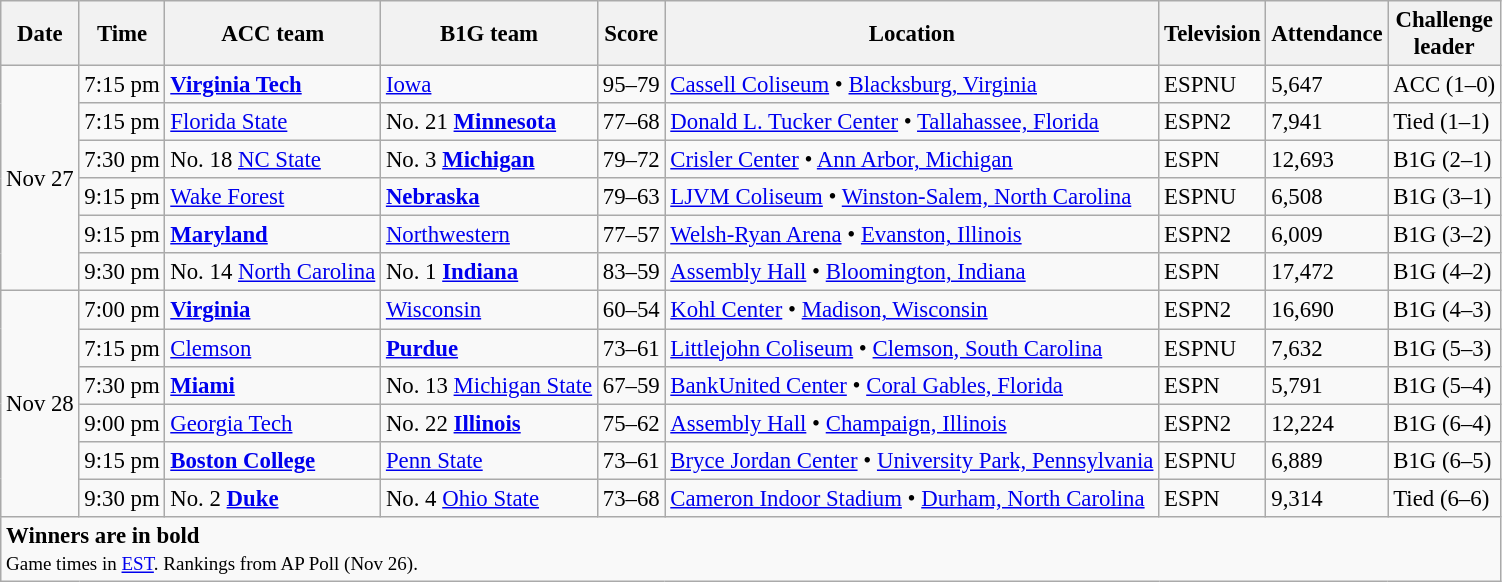<table class="wikitable" style="font-size: 95%">
<tr>
<th>Date</th>
<th>Time</th>
<th>ACC team</th>
<th>B1G team</th>
<th>Score</th>
<th>Location</th>
<th>Television</th>
<th>Attendance</th>
<th>Challenge<br>leader</th>
</tr>
<tr>
<td rowspan=6>Nov 27</td>
<td>7:15 pm</td>
<td><strong><a href='#'>Virginia Tech</a></strong></td>
<td><a href='#'>Iowa</a></td>
<td>95–79</td>
<td><a href='#'>Cassell Coliseum</a> • <a href='#'>Blacksburg, Virginia</a></td>
<td>ESPNU</td>
<td>5,647</td>
<td>ACC (1–0)</td>
</tr>
<tr>
<td>7:15 pm</td>
<td><a href='#'>Florida State</a></td>
<td>No. 21 <strong><a href='#'>Minnesota</a></strong></td>
<td>77–68</td>
<td><a href='#'>Donald L. Tucker Center</a> • <a href='#'>Tallahassee, Florida</a></td>
<td>ESPN2</td>
<td>7,941</td>
<td>Tied (1–1)</td>
</tr>
<tr>
<td>7:30 pm</td>
<td>No. 18 <a href='#'>NC State</a></td>
<td>No. 3 <strong><a href='#'>Michigan</a></strong></td>
<td>79–72</td>
<td><a href='#'>Crisler Center</a> • <a href='#'>Ann Arbor, Michigan</a></td>
<td>ESPN</td>
<td>12,693</td>
<td>B1G (2–1)</td>
</tr>
<tr>
<td>9:15 pm</td>
<td><a href='#'>Wake Forest</a></td>
<td><strong><a href='#'>Nebraska</a></strong></td>
<td>79–63</td>
<td><a href='#'>LJVM Coliseum</a> • <a href='#'>Winston-Salem, North Carolina</a></td>
<td>ESPNU</td>
<td>6,508</td>
<td>B1G (3–1)</td>
</tr>
<tr>
<td>9:15 pm</td>
<td><strong><a href='#'>Maryland</a></strong></td>
<td><a href='#'>Northwestern</a></td>
<td>77–57</td>
<td><a href='#'>Welsh-Ryan Arena</a> • <a href='#'>Evanston, Illinois</a></td>
<td>ESPN2</td>
<td>6,009</td>
<td>B1G (3–2)</td>
</tr>
<tr>
<td>9:30 pm</td>
<td>No. 14 <a href='#'>North Carolina</a></td>
<td>No. 1 <strong><a href='#'>Indiana</a></strong></td>
<td>83–59</td>
<td><a href='#'>Assembly Hall</a> • <a href='#'>Bloomington, Indiana</a></td>
<td>ESPN</td>
<td>17,472</td>
<td>B1G (4–2)</td>
</tr>
<tr>
<td rowspan=6>Nov 28</td>
<td>7:00 pm</td>
<td><strong><a href='#'>Virginia</a></strong></td>
<td><a href='#'>Wisconsin</a></td>
<td>60–54</td>
<td><a href='#'>Kohl Center</a> • <a href='#'>Madison, Wisconsin</a></td>
<td>ESPN2</td>
<td>16,690</td>
<td>B1G (4–3)</td>
</tr>
<tr>
<td>7:15 pm</td>
<td><a href='#'>Clemson</a></td>
<td><strong><a href='#'>Purdue</a></strong></td>
<td>73–61</td>
<td><a href='#'>Littlejohn Coliseum</a> • <a href='#'>Clemson, South Carolina</a></td>
<td>ESPNU</td>
<td>7,632</td>
<td>B1G (5–3)</td>
</tr>
<tr>
<td>7:30 pm</td>
<td><strong><a href='#'>Miami</a></strong></td>
<td>No. 13 <a href='#'>Michigan State</a></td>
<td>67–59</td>
<td><a href='#'>BankUnited Center</a> • <a href='#'>Coral Gables, Florida</a></td>
<td>ESPN</td>
<td>5,791</td>
<td>B1G (5–4)</td>
</tr>
<tr>
<td>9:00 pm</td>
<td><a href='#'>Georgia Tech</a></td>
<td>No. 22 <strong><a href='#'>Illinois</a></strong></td>
<td>75–62</td>
<td><a href='#'>Assembly Hall</a> • <a href='#'>Champaign, Illinois</a></td>
<td>ESPN2</td>
<td>12,224</td>
<td>B1G (6–4)</td>
</tr>
<tr>
<td>9:15 pm</td>
<td><strong><a href='#'>Boston College</a></strong></td>
<td><a href='#'>Penn State</a></td>
<td>73–61</td>
<td><a href='#'>Bryce Jordan Center</a> • <a href='#'>University Park, Pennsylvania</a></td>
<td>ESPNU</td>
<td>6,889</td>
<td>B1G (6–5)</td>
</tr>
<tr>
<td>9:30 pm</td>
<td>No. 2 <strong><a href='#'>Duke</a></strong></td>
<td>No. 4 <a href='#'>Ohio State</a></td>
<td>73–68</td>
<td><a href='#'>Cameron Indoor Stadium</a> • <a href='#'>Durham, North Carolina</a></td>
<td>ESPN</td>
<td>9,314</td>
<td>Tied (6–6)</td>
</tr>
<tr>
<td colspan=9><strong>Winners are in bold</strong><br><small>Game times in <a href='#'>EST</a>. Rankings from AP Poll (Nov 26).</small></td>
</tr>
</table>
